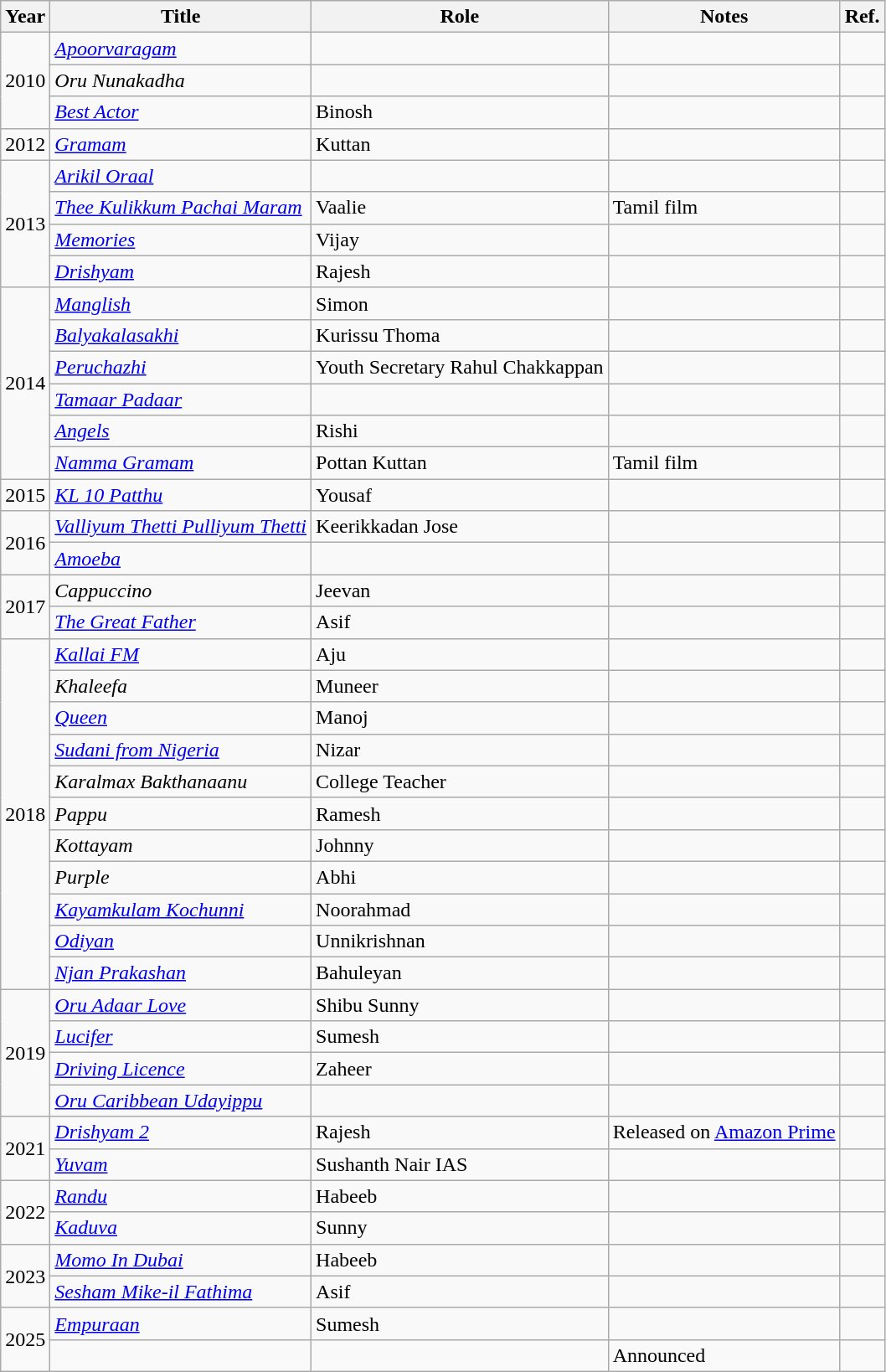<table class="wikitable sortable">
<tr>
<th>Year</th>
<th>Title</th>
<th>Role</th>
<th class="unsortable">Notes</th>
<th>Ref.</th>
</tr>
<tr>
<td rowspan="3">2010</td>
<td><em><a href='#'>Apoorvaragam</a></em></td>
<td></td>
<td></td>
<td></td>
</tr>
<tr>
<td><em>Oru Nunakadha</em></td>
<td></td>
<td></td>
<td></td>
</tr>
<tr>
<td><em><a href='#'>Best Actor</a></em></td>
<td>Binosh</td>
<td></td>
<td></td>
</tr>
<tr>
<td>2012</td>
<td><em><a href='#'>Gramam</a></em></td>
<td>Kuttan</td>
<td></td>
<td></td>
</tr>
<tr>
<td rowspan="4">2013</td>
<td><em><a href='#'>Arikil Oraal</a></em></td>
<td></td>
<td></td>
<td></td>
</tr>
<tr>
<td><em><a href='#'>Thee Kulikkum Pachai Maram</a></em></td>
<td>Vaalie</td>
<td>Tamil film</td>
<td></td>
</tr>
<tr>
<td><em><a href='#'>Memories</a></em></td>
<td>Vijay</td>
<td></td>
<td></td>
</tr>
<tr>
<td><em><a href='#'>Drishyam</a></em></td>
<td>Rajesh</td>
<td></td>
<td></td>
</tr>
<tr>
<td rowspan="6">2014</td>
<td><em><a href='#'>Manglish</a></em></td>
<td>Simon</td>
<td></td>
<td></td>
</tr>
<tr>
<td><em><a href='#'>Balyakalasakhi</a></em></td>
<td>Kurissu Thoma</td>
<td></td>
<td></td>
</tr>
<tr>
<td><em><a href='#'>Peruchazhi</a></em></td>
<td>Youth Secretary Rahul Chakkappan</td>
<td></td>
<td></td>
</tr>
<tr>
<td><em><a href='#'>Tamaar Padaar</a></em></td>
<td></td>
<td></td>
<td></td>
</tr>
<tr>
<td><em><a href='#'>Angels</a></em></td>
<td>Rishi</td>
<td></td>
<td></td>
</tr>
<tr>
<td><em><a href='#'>Namma Gramam</a></em></td>
<td>Pottan Kuttan</td>
<td>Tamil film</td>
<td></td>
</tr>
<tr>
<td>2015</td>
<td><em><a href='#'>KL 10 Patthu</a></em></td>
<td>Yousaf</td>
<td></td>
<td></td>
</tr>
<tr>
<td rowspan="2">2016</td>
<td><em><a href='#'>Valliyum Thetti Pulliyum Thetti</a></em></td>
<td>Keerikkadan Jose</td>
<td></td>
<td></td>
</tr>
<tr>
<td><em><a href='#'>Amoeba</a></em></td>
<td></td>
<td></td>
<td></td>
</tr>
<tr>
<td rowspan="2">2017</td>
<td><em>Cappuccino</em></td>
<td>Jeevan</td>
<td></td>
<td></td>
</tr>
<tr>
<td><em><a href='#'>The Great Father</a></em></td>
<td>Asif</td>
<td></td>
<td></td>
</tr>
<tr>
<td rowspan=11>2018</td>
<td><em><a href='#'>Kallai FM</a></em></td>
<td>Aju</td>
<td></td>
<td></td>
</tr>
<tr>
<td><em>Khaleefa</em></td>
<td>Muneer</td>
<td></td>
<td></td>
</tr>
<tr>
<td><em><a href='#'>Queen</a></em></td>
<td>Manoj</td>
<td></td>
<td></td>
</tr>
<tr>
<td><em><a href='#'>Sudani from Nigeria</a></em></td>
<td>Nizar</td>
<td></td>
<td></td>
</tr>
<tr>
<td><em>Karalmax Bakthanaanu</em></td>
<td>College Teacher</td>
<td></td>
<td></td>
</tr>
<tr>
<td><em>Pappu</em></td>
<td>Ramesh</td>
<td></td>
<td></td>
</tr>
<tr>
<td><em>Kottayam</em></td>
<td>Johnny</td>
<td></td>
<td></td>
</tr>
<tr>
<td><em>Purple</em></td>
<td>Abhi</td>
<td></td>
<td></td>
</tr>
<tr>
<td><em><a href='#'>Kayamkulam Kochunni</a></em></td>
<td>Noorahmad</td>
<td></td>
<td></td>
</tr>
<tr>
<td><em><a href='#'>Odiyan</a></em></td>
<td>Unnikrishnan</td>
<td></td>
<td></td>
</tr>
<tr>
<td><em><a href='#'>Njan Prakashan</a></em></td>
<td>Bahuleyan</td>
<td></td>
<td></td>
</tr>
<tr>
<td rowspan=4>2019</td>
<td><em><a href='#'>Oru Adaar Love</a></em></td>
<td>Shibu Sunny</td>
<td></td>
<td></td>
</tr>
<tr>
<td><em><a href='#'>Lucifer</a></em></td>
<td>Sumesh</td>
<td></td>
<td></td>
</tr>
<tr>
<td><em><a href='#'>Driving Licence</a></em></td>
<td>Zaheer</td>
<td></td>
<td></td>
</tr>
<tr>
<td><em><a href='#'>Oru Caribbean Udayippu</a></em></td>
<td></td>
<td></td>
<td></td>
</tr>
<tr>
<td rowspan="2">2021</td>
<td><em><a href='#'>Drishyam 2</a></em></td>
<td>Rajesh</td>
<td>Released on <a href='#'>Amazon Prime</a></td>
<td></td>
</tr>
<tr>
<td><em><a href='#'>Yuvam</a></em></td>
<td>Sushanth Nair IAS</td>
<td></td>
<td></td>
</tr>
<tr>
<td rowspan=2>2022</td>
<td><em><a href='#'>Randu</a></em></td>
<td>Habeeb</td>
<td></td>
<td></td>
</tr>
<tr>
<td><em><a href='#'>Kaduva</a></em></td>
<td>Sunny</td>
<td></td>
<td></td>
</tr>
<tr>
<td rowspan=2>2023</td>
<td><em><a href='#'>Momo In Dubai</a></em></td>
<td>Habeeb</td>
<td></td>
<td></td>
</tr>
<tr>
<td><em><a href='#'>Sesham Mike-il Fathima</a></em></td>
<td>Asif</td>
<td></td>
<td></td>
</tr>
<tr>
<td rowspan=2>2025</td>
<td><em><a href='#'>Empuraan</a></em></td>
<td>Sumesh</td>
<td></td>
<td></td>
</tr>
<tr>
<td></td>
<td></td>
<td>Announced</td>
<td></td>
</tr>
</table>
